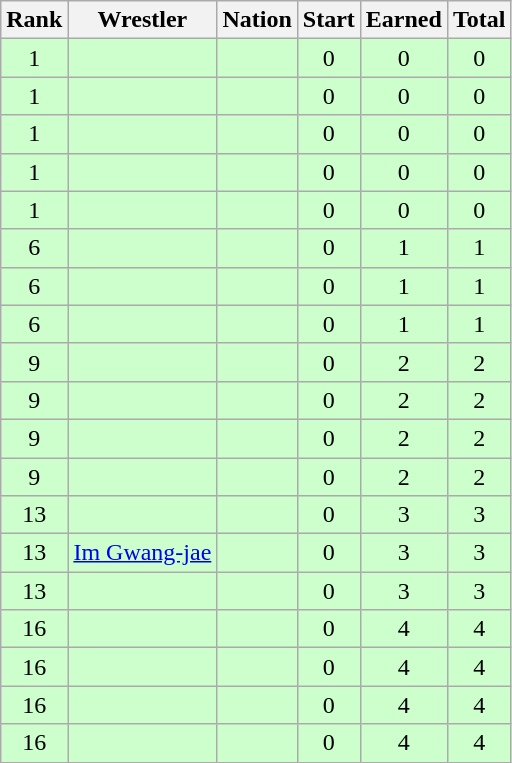<table class="wikitable sortable" style="text-align:center;">
<tr>
<th>Rank</th>
<th>Wrestler</th>
<th>Nation</th>
<th>Start</th>
<th>Earned</th>
<th>Total</th>
</tr>
<tr style="background:#cfc;">
<td>1</td>
<td align=left></td>
<td align=left></td>
<td>0</td>
<td>0</td>
<td>0</td>
</tr>
<tr style="background:#cfc;">
<td>1</td>
<td align=left></td>
<td align=left></td>
<td>0</td>
<td>0</td>
<td>0</td>
</tr>
<tr style="background:#cfc;">
<td>1</td>
<td align=left></td>
<td align=left></td>
<td>0</td>
<td>0</td>
<td>0</td>
</tr>
<tr style="background:#cfc;">
<td>1</td>
<td align=left></td>
<td align=left></td>
<td>0</td>
<td>0</td>
<td>0</td>
</tr>
<tr style="background:#cfc;">
<td>1</td>
<td align=left></td>
<td align=left></td>
<td>0</td>
<td>0</td>
<td>0</td>
</tr>
<tr style="background:#cfc;">
<td>6</td>
<td align=left></td>
<td align=left></td>
<td>0</td>
<td>1</td>
<td>1</td>
</tr>
<tr style="background:#cfc;">
<td>6</td>
<td align=left></td>
<td align=left></td>
<td>0</td>
<td>1</td>
<td>1</td>
</tr>
<tr style="background:#cfc;">
<td>6</td>
<td align=left></td>
<td align=left></td>
<td>0</td>
<td>1</td>
<td>1</td>
</tr>
<tr style="background:#cfc;">
<td>9</td>
<td align=left></td>
<td align=left></td>
<td>0</td>
<td>2</td>
<td>2</td>
</tr>
<tr style="background:#cfc;">
<td>9</td>
<td align=left></td>
<td align=left></td>
<td>0</td>
<td>2</td>
<td>2</td>
</tr>
<tr style="background:#cfc;">
<td>9</td>
<td align=left></td>
<td align=left></td>
<td>0</td>
<td>2</td>
<td>2</td>
</tr>
<tr style="background:#cfc;">
<td>9</td>
<td align=left></td>
<td align=left></td>
<td>0</td>
<td>2</td>
<td>2</td>
</tr>
<tr style="background:#cfc;">
<td>13</td>
<td align=left></td>
<td align=left></td>
<td>0</td>
<td>3</td>
<td>3</td>
</tr>
<tr style="background:#cfc;">
<td>13</td>
<td align=left><a href='#'>Im Gwang-jae</a></td>
<td align=left></td>
<td>0</td>
<td>3</td>
<td>3</td>
</tr>
<tr style="background:#cfc;">
<td>13</td>
<td align=left></td>
<td align=left></td>
<td>0</td>
<td>3</td>
<td>3</td>
</tr>
<tr style="background:#cfc;">
<td>16</td>
<td align=left></td>
<td align=left></td>
<td>0</td>
<td>4</td>
<td>4</td>
</tr>
<tr style="background:#cfc;">
<td>16</td>
<td align=left></td>
<td align=left></td>
<td>0</td>
<td>4</td>
<td>4</td>
</tr>
<tr style="background:#cfc;">
<td>16</td>
<td align=left></td>
<td align=left></td>
<td>0</td>
<td>4</td>
<td>4</td>
</tr>
<tr style="background:#cfc;">
<td>16</td>
<td align=left></td>
<td align=left></td>
<td>0</td>
<td>4</td>
<td>4</td>
</tr>
</table>
